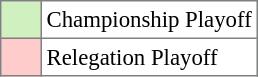<table bgcolor="#f7f8ff" cellpadding="3" cellspacing="0" border="1" style="font-size: 95%; border: gray solid 1px; border-collapse: collapse;text-align:center;">
<tr>
<td style="background: #D0F0C0;" width="20"></td>
<td bgcolor="#ffffff" align="left">Championship Playoff</td>
</tr>
<tr>
<td style="background: #FFCCCC;" width="20"></td>
<td bgcolor="#ffffff" align="left">Relegation Playoff</td>
</tr>
</table>
